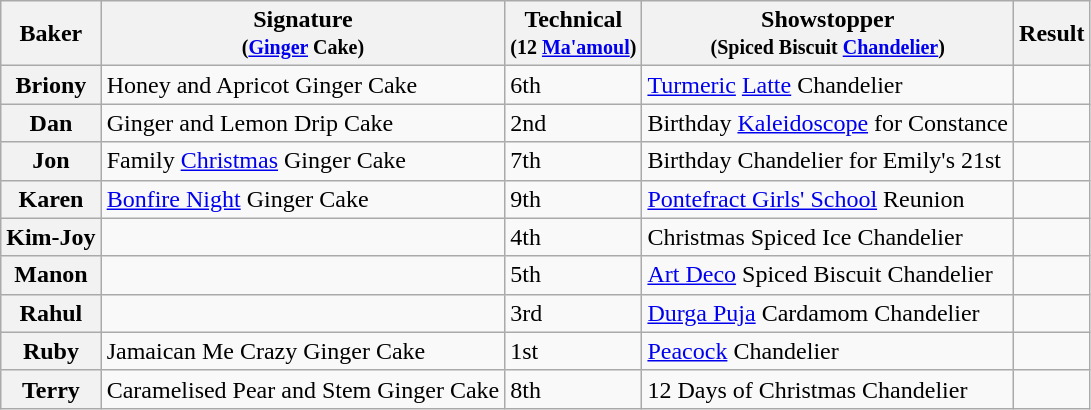<table class="wikitable sortable col3center sticky-header">
<tr>
<th scope="col">Baker</th>
<th scope="col" class="unsortable">Signature<br><small>(<a href='#'>Ginger</a> Cake)</small></th>
<th scope="col">Technical<br><small>(12 <a href='#'>Ma'amoul</a>)</small></th>
<th scope="col" class="unsortable">Showstopper<br><small>(Spiced Biscuit <a href='#'>Chandelier</a>)</small></th>
<th scope="col">Result</th>
</tr>
<tr>
<th scope="row">Briony</th>
<td>Honey and Apricot Ginger Cake</td>
<td>6th</td>
<td><a href='#'>Turmeric</a> <a href='#'>Latte</a> Chandelier</td>
<td></td>
</tr>
<tr>
<th scope="row">Dan</th>
<td>Ginger and Lemon Drip Cake</td>
<td>2nd</td>
<td>Birthday <a href='#'>Kaleidoscope</a> for Constance</td>
<td></td>
</tr>
<tr>
<th scope="row">Jon</th>
<td>Family <a href='#'>Christmas</a> Ginger Cake</td>
<td>7th</td>
<td>Birthday Chandelier for Emily's 21st</td>
<td></td>
</tr>
<tr>
<th scope="row">Karen</th>
<td><a href='#'>Bonfire Night</a> Ginger Cake</td>
<td>9th</td>
<td><a href='#'>Pontefract Girls' School</a> Reunion</td>
<td></td>
</tr>
<tr>
<th scope="row">Kim-Joy</th>
<td></td>
<td>4th</td>
<td>Christmas Spiced Ice Chandelier</td>
<td></td>
</tr>
<tr>
<th scope="row">Manon</th>
<td></td>
<td>5th</td>
<td><a href='#'>Art Deco</a> Spiced Biscuit Chandelier</td>
<td></td>
</tr>
<tr>
<th scope="row">Rahul</th>
<td></td>
<td>3rd</td>
<td><a href='#'>Durga Puja</a> Cardamom Chandelier</td>
<td></td>
</tr>
<tr>
<th scope="row">Ruby</th>
<td>Jamaican Me Crazy Ginger Cake</td>
<td>1st</td>
<td><a href='#'>Peacock</a> Chandelier</td>
<td></td>
</tr>
<tr>
<th scope="row">Terry</th>
<td>Caramelised Pear and Stem Ginger Cake</td>
<td>8th</td>
<td>12 Days of Christmas Chandelier</td>
<td></td>
</tr>
</table>
